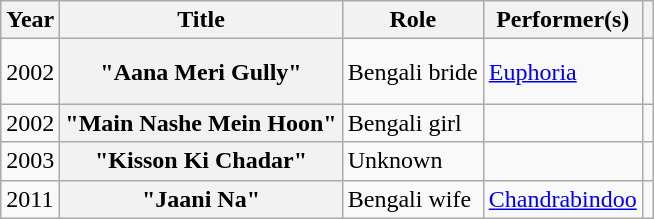<table class="wikitable plainrowheaders sortable" style="margin-right: 0;">
<tr>
<th scope="col">Year</th>
<th scope="col">Title</th>
<th scope="col">Role</th>
<th scope="col">Performer(s)</th>
<th scope="col" class="unsortable"></th>
</tr>
<tr>
<td>2002</td>
<th scope="row">"Aana Meri Gully"</th>
<td>Bengali bride</td>
<td><a href='#'>Euphoria</a></td>
<td style="text-align: center;"><br><br></td>
</tr>
<tr>
<td>2002</td>
<th scope="row">"Main Nashe Mein Hoon"</th>
<td>Bengali girl</td>
<td></td>
<td style="text-align: center;"><br></td>
</tr>
<tr>
<td>2003</td>
<th scope="row">"Kisson Ki Chadar"</th>
<td>Unknown</td>
<td></td>
<td style="text-align: center;"><br></td>
</tr>
<tr>
<td>2011</td>
<th scope="row">"Jaani Na"</th>
<td>Bengali wife</td>
<td><a href='#'>Chandrabindoo</a></td>
<td style="text-align: center;"></td>
</tr>
</table>
